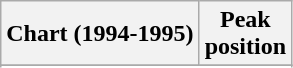<table class="wikitable sortable">
<tr>
<th align="left">Chart (1994-1995)</th>
<th style="text-align:center;">Peak<br>position</th>
</tr>
<tr>
</tr>
<tr>
</tr>
<tr>
</tr>
</table>
